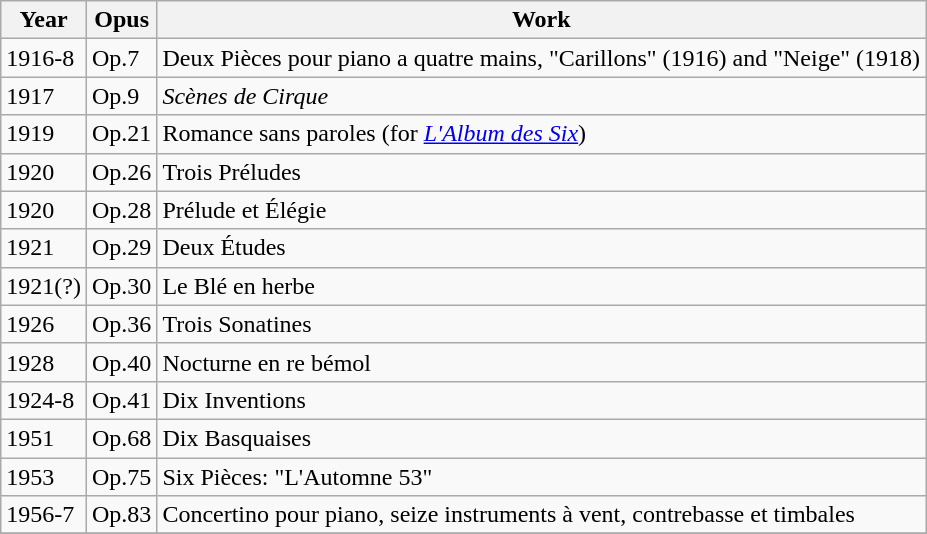<table class="wikitable">
<tr>
<th>Year</th>
<th>Opus</th>
<th>Work</th>
</tr>
<tr>
<td>1916-8</td>
<td>Op.7</td>
<td>Deux Pièces pour piano a quatre mains, "Carillons" (1916) and "Neige" (1918)</td>
</tr>
<tr>
<td>1917</td>
<td>Op.9</td>
<td><em>Scènes de Cirque</em></td>
</tr>
<tr>
<td>1919</td>
<td>Op.21</td>
<td>Romance sans paroles (for <em><a href='#'>L'Album des Six</a></em>)</td>
</tr>
<tr>
<td>1920</td>
<td>Op.26</td>
<td>Trois Préludes</td>
</tr>
<tr>
<td>1920</td>
<td>Op.28</td>
<td>Prélude et Élégie</td>
</tr>
<tr>
<td>1921</td>
<td>Op.29</td>
<td>Deux Études</td>
</tr>
<tr>
<td>1921(?)</td>
<td>Op.30</td>
<td>Le Blé en herbe</td>
</tr>
<tr>
<td>1926</td>
<td>Op.36</td>
<td>Trois Sonatines</td>
</tr>
<tr>
<td>1928</td>
<td>Op.40</td>
<td>Nocturne en re bémol</td>
</tr>
<tr>
<td>1924-8</td>
<td>Op.41</td>
<td>Dix Inventions</td>
</tr>
<tr>
<td>1951</td>
<td>Op.68</td>
<td>Dix Basquaises</td>
</tr>
<tr>
<td>1953</td>
<td>Op.75</td>
<td>Six Pièces: "L'Automne 53"</td>
</tr>
<tr>
<td>1956-7</td>
<td>Op.83</td>
<td>Concertino pour piano, seize instruments à vent, contrebasse et timbales</td>
</tr>
<tr>
</tr>
</table>
